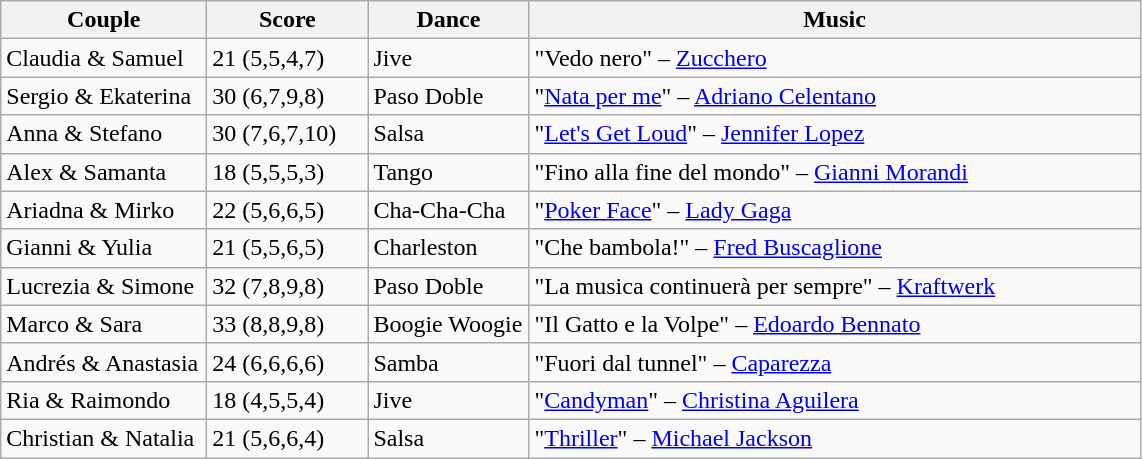<table class="wikitable">
<tr>
<th width="130">Couple</th>
<th width="100">Score</th>
<th width="100">Dance</th>
<th width="400">Music</th>
</tr>
<tr>
<td>Claudia & Samuel</td>
<td>21 (5,5,4,7)</td>
<td>Jive</td>
<td>"Vedo nero" – <a href='#'>Zucchero</a></td>
</tr>
<tr>
<td>Sergio & Ekaterina</td>
<td>30 (6,7,9,8)</td>
<td>Paso Doble</td>
<td>"<a href='#'>Nata per me</a>" – <a href='#'>Adriano Celentano</a></td>
</tr>
<tr>
<td>Anna & Stefano</td>
<td>30 (7,6,7,10)</td>
<td>Salsa</td>
<td>"<a href='#'>Let's Get Loud</a>" – <a href='#'>Jennifer Lopez</a></td>
</tr>
<tr>
<td>Alex & Samanta</td>
<td>18 (5,5,5,3)</td>
<td>Tango</td>
<td>"Fino alla fine del mondo" – <a href='#'>Gianni Morandi</a></td>
</tr>
<tr>
<td>Ariadna & Mirko</td>
<td>22 (5,6,6,5)</td>
<td>Cha-Cha-Cha</td>
<td>"<a href='#'>Poker Face</a>" – <a href='#'>Lady Gaga</a></td>
</tr>
<tr>
<td>Gianni & Yulia</td>
<td>21 (5,5,6,5)</td>
<td>Charleston</td>
<td>"Che bambola!" – <a href='#'>Fred Buscaglione</a></td>
</tr>
<tr>
<td>Lucrezia & Simone</td>
<td>32 (7,8,9,8)</td>
<td>Paso Doble</td>
<td>"La musica continuerà per sempre" – <a href='#'>Kraftwerk</a></td>
</tr>
<tr>
<td>Marco & Sara</td>
<td>33 (8,8,9,8)</td>
<td>Boogie Woogie</td>
<td>"Il Gatto e la Volpe" – <a href='#'>Edoardo Bennato</a></td>
</tr>
<tr>
<td>Andrés & Anastasia</td>
<td>24 (6,6,6,6)</td>
<td>Samba</td>
<td>"Fuori dal tunnel" – <a href='#'>Caparezza</a></td>
</tr>
<tr>
<td>Ria & Raimondo</td>
<td>18 (4,5,5,4)</td>
<td>Jive</td>
<td>"<a href='#'>Candyman</a>" – <a href='#'>Christina Aguilera</a></td>
</tr>
<tr>
<td>Christian & Natalia</td>
<td>21 (5,6,6,4)</td>
<td>Salsa</td>
<td>"<a href='#'>Thriller</a>" – <a href='#'>Michael Jackson</a></td>
</tr>
</table>
